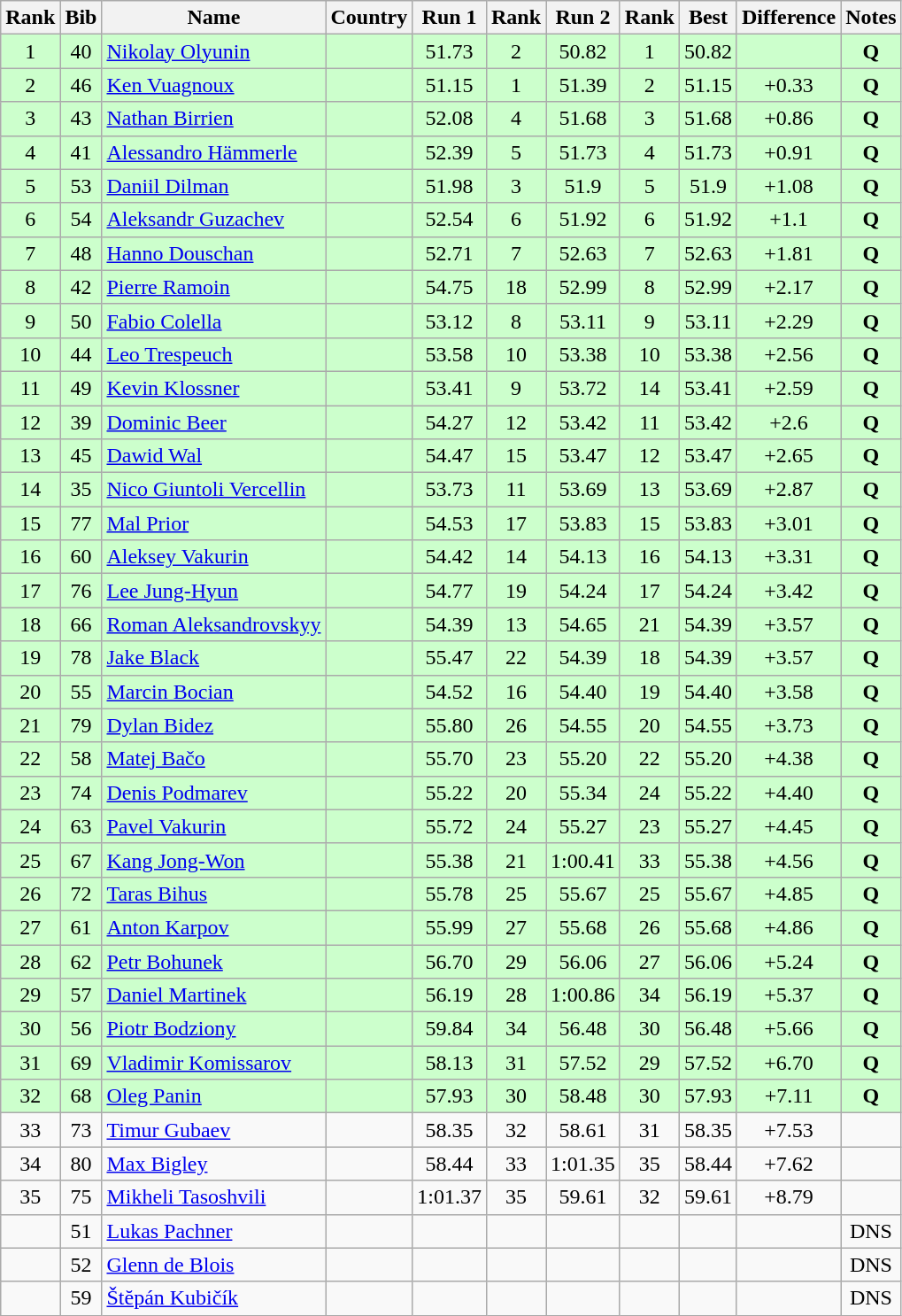<table class="wikitable sortable" style="text-align:center">
<tr>
<th>Rank</th>
<th>Bib</th>
<th>Name</th>
<th>Country</th>
<th>Run 1</th>
<th>Rank</th>
<th>Run 2</th>
<th>Rank</th>
<th>Best</th>
<th>Difference</th>
<th>Notes</th>
</tr>
<tr bgcolor=ccffcc>
<td>1</td>
<td>40</td>
<td align=left><a href='#'>Nikolay Olyunin</a></td>
<td align=left></td>
<td>51.73</td>
<td>2</td>
<td>50.82</td>
<td>1</td>
<td>50.82</td>
<td></td>
<td><strong>Q</strong></td>
</tr>
<tr bgcolor=ccffcc>
<td>2</td>
<td>46</td>
<td align=left><a href='#'>Ken Vuagnoux</a></td>
<td align=left></td>
<td>51.15</td>
<td>1</td>
<td>51.39</td>
<td>2</td>
<td>51.15</td>
<td>+0.33</td>
<td><strong>Q</strong></td>
</tr>
<tr bgcolor=ccffcc>
<td>3</td>
<td>43</td>
<td align=left><a href='#'>Nathan Birrien</a></td>
<td align=left></td>
<td>52.08</td>
<td>4</td>
<td>51.68</td>
<td>3</td>
<td>51.68</td>
<td>+0.86</td>
<td><strong>Q</strong></td>
</tr>
<tr bgcolor=ccffcc>
<td>4</td>
<td>41</td>
<td align=left><a href='#'>Alessandro Hämmerle</a></td>
<td align=left></td>
<td>52.39</td>
<td>5</td>
<td>51.73</td>
<td>4</td>
<td>51.73</td>
<td>+0.91</td>
<td><strong>Q</strong></td>
</tr>
<tr bgcolor=ccffcc>
<td>5</td>
<td>53</td>
<td align=left><a href='#'>Daniil Dilman</a></td>
<td align=left></td>
<td>51.98</td>
<td>3</td>
<td>51.9</td>
<td>5</td>
<td>51.9</td>
<td>+1.08</td>
<td><strong>Q</strong></td>
</tr>
<tr bgcolor=ccffcc>
<td>6</td>
<td>54</td>
<td align=left><a href='#'>Aleksandr Guzachev</a></td>
<td align=left></td>
<td>52.54</td>
<td>6</td>
<td>51.92</td>
<td>6</td>
<td>51.92</td>
<td>+1.1</td>
<td><strong>Q</strong></td>
</tr>
<tr bgcolor=ccffcc>
<td>7</td>
<td>48</td>
<td align=left><a href='#'>Hanno Douschan</a></td>
<td align=left></td>
<td>52.71</td>
<td>7</td>
<td>52.63</td>
<td>7</td>
<td>52.63</td>
<td>+1.81</td>
<td><strong>Q</strong></td>
</tr>
<tr bgcolor=ccffcc>
<td>8</td>
<td>42</td>
<td align=left><a href='#'>Pierre Ramoin</a></td>
<td align=left></td>
<td>54.75</td>
<td>18</td>
<td>52.99</td>
<td>8</td>
<td>52.99</td>
<td>+2.17</td>
<td><strong>Q</strong></td>
</tr>
<tr bgcolor=ccffcc>
<td>9</td>
<td>50</td>
<td align=left><a href='#'>Fabio Colella</a></td>
<td align=left></td>
<td>53.12</td>
<td>8</td>
<td>53.11</td>
<td>9</td>
<td>53.11</td>
<td>+2.29</td>
<td><strong>Q</strong></td>
</tr>
<tr bgcolor=ccffcc>
<td>10</td>
<td>44</td>
<td align=left><a href='#'>Leo Trespeuch</a></td>
<td align=left></td>
<td>53.58</td>
<td>10</td>
<td>53.38</td>
<td>10</td>
<td>53.38</td>
<td>+2.56</td>
<td><strong>Q</strong></td>
</tr>
<tr bgcolor=ccffcc>
<td>11</td>
<td>49</td>
<td align=left><a href='#'>Kevin Klossner</a></td>
<td align=left></td>
<td>53.41</td>
<td>9</td>
<td>53.72</td>
<td>14</td>
<td>53.41</td>
<td>+2.59</td>
<td><strong>Q</strong></td>
</tr>
<tr bgcolor=ccffcc>
<td>12</td>
<td>39</td>
<td align=left><a href='#'>Dominic Beer</a></td>
<td align=left></td>
<td>54.27</td>
<td>12</td>
<td>53.42</td>
<td>11</td>
<td>53.42</td>
<td>+2.6</td>
<td><strong>Q</strong></td>
</tr>
<tr bgcolor=ccffcc>
<td>13</td>
<td>45</td>
<td align=left><a href='#'>Dawid Wal</a></td>
<td align=left></td>
<td>54.47</td>
<td>15</td>
<td>53.47</td>
<td>12</td>
<td>53.47</td>
<td>+2.65</td>
<td><strong>Q</strong></td>
</tr>
<tr bgcolor=ccffcc>
<td>14</td>
<td>35</td>
<td align=left><a href='#'>Nico Giuntoli Vercellin</a></td>
<td align=left></td>
<td>53.73</td>
<td>11</td>
<td>53.69</td>
<td>13</td>
<td>53.69</td>
<td>+2.87</td>
<td><strong>Q</strong></td>
</tr>
<tr bgcolor=ccffcc>
<td>15</td>
<td>77</td>
<td align=left><a href='#'>Mal Prior</a></td>
<td align=left></td>
<td>54.53</td>
<td>17</td>
<td>53.83</td>
<td>15</td>
<td>53.83</td>
<td>+3.01</td>
<td><strong>Q</strong></td>
</tr>
<tr bgcolor=ccffcc>
<td>16</td>
<td>60</td>
<td align=left><a href='#'>Aleksey Vakurin</a></td>
<td align=left></td>
<td>54.42</td>
<td>14</td>
<td>54.13</td>
<td>16</td>
<td>54.13</td>
<td>+3.31</td>
<td><strong>Q</strong></td>
</tr>
<tr bgcolor=ccffcc>
<td>17</td>
<td>76</td>
<td align=left><a href='#'>Lee Jung-Hyun</a></td>
<td align=left></td>
<td>54.77</td>
<td>19</td>
<td>54.24</td>
<td>17</td>
<td>54.24</td>
<td>+3.42</td>
<td><strong>Q</strong></td>
</tr>
<tr bgcolor=ccffcc>
<td>18</td>
<td>66</td>
<td align=left><a href='#'>Roman Aleksandrovskyy</a></td>
<td align=left></td>
<td>54.39</td>
<td>13</td>
<td>54.65</td>
<td>21</td>
<td>54.39</td>
<td>+3.57</td>
<td><strong>Q</strong></td>
</tr>
<tr bgcolor=ccffcc>
<td>19</td>
<td>78</td>
<td align=left><a href='#'>Jake Black</a></td>
<td align=left></td>
<td>55.47</td>
<td>22</td>
<td>54.39</td>
<td>18</td>
<td>54.39</td>
<td>+3.57</td>
<td><strong>Q</strong></td>
</tr>
<tr bgcolor=ccffcc>
<td>20</td>
<td>55</td>
<td align=left><a href='#'>Marcin Bocian</a></td>
<td align=left></td>
<td>54.52</td>
<td>16</td>
<td>54.40</td>
<td>19</td>
<td>54.40</td>
<td>+3.58</td>
<td><strong>Q</strong></td>
</tr>
<tr bgcolor=ccffcc>
<td>21</td>
<td>79</td>
<td align=left><a href='#'>Dylan Bidez</a></td>
<td align=left></td>
<td>55.80</td>
<td>26</td>
<td>54.55</td>
<td>20</td>
<td>54.55</td>
<td>+3.73</td>
<td><strong>Q</strong></td>
</tr>
<tr bgcolor=ccffcc>
<td>22</td>
<td>58</td>
<td align=left><a href='#'>Matej Bačo</a></td>
<td align=left></td>
<td>55.70</td>
<td>23</td>
<td>55.20</td>
<td>22</td>
<td>55.20</td>
<td>+4.38</td>
<td><strong>Q</strong></td>
</tr>
<tr bgcolor=ccffcc>
<td>23</td>
<td>74</td>
<td align=left><a href='#'>Denis Podmarev</a></td>
<td align=left></td>
<td>55.22</td>
<td>20</td>
<td>55.34</td>
<td>24</td>
<td>55.22</td>
<td>+4.40</td>
<td><strong>Q</strong></td>
</tr>
<tr bgcolor=ccffcc>
<td>24</td>
<td>63</td>
<td align=left><a href='#'>Pavel Vakurin</a></td>
<td align=left></td>
<td>55.72</td>
<td>24</td>
<td>55.27</td>
<td>23</td>
<td>55.27</td>
<td>+4.45</td>
<td><strong>Q</strong></td>
</tr>
<tr bgcolor=ccffcc>
<td>25</td>
<td>67</td>
<td align=left><a href='#'>Kang Jong-Won</a></td>
<td align=left></td>
<td>55.38</td>
<td>21</td>
<td>1:00.41</td>
<td>33</td>
<td>55.38</td>
<td>+4.56</td>
<td><strong>Q</strong></td>
</tr>
<tr bgcolor=ccffcc>
<td>26</td>
<td>72</td>
<td align=left><a href='#'>Taras Bihus</a></td>
<td align=left></td>
<td>55.78</td>
<td>25</td>
<td>55.67</td>
<td>25</td>
<td>55.67</td>
<td>+4.85</td>
<td><strong>Q</strong></td>
</tr>
<tr bgcolor=ccffcc>
<td>27</td>
<td>61</td>
<td align=left><a href='#'>Anton Karpov</a></td>
<td align=left></td>
<td>55.99</td>
<td>27</td>
<td>55.68</td>
<td>26</td>
<td>55.68</td>
<td>+4.86</td>
<td><strong>Q</strong></td>
</tr>
<tr bgcolor=ccffcc>
<td>28</td>
<td>62</td>
<td align=left><a href='#'>Petr Bohunek</a></td>
<td align=left></td>
<td>56.70</td>
<td>29</td>
<td>56.06</td>
<td>27</td>
<td>56.06</td>
<td>+5.24</td>
<td><strong>Q</strong></td>
</tr>
<tr bgcolor=ccffcc>
<td>29</td>
<td>57</td>
<td align=left><a href='#'>Daniel Martinek</a></td>
<td align=left></td>
<td>56.19</td>
<td>28</td>
<td>1:00.86</td>
<td>34</td>
<td>56.19</td>
<td>+5.37</td>
<td><strong>Q</strong></td>
</tr>
<tr bgcolor=ccffcc>
<td>30</td>
<td>56</td>
<td align=left><a href='#'>Piotr Bodziony</a></td>
<td align=left></td>
<td>59.84</td>
<td>34</td>
<td>56.48</td>
<td>30</td>
<td>56.48</td>
<td>+5.66</td>
<td><strong>Q</strong></td>
</tr>
<tr bgcolor=ccffcc>
<td>31</td>
<td>69</td>
<td align=left><a href='#'>Vladimir Komissarov</a></td>
<td align=left></td>
<td>58.13</td>
<td>31</td>
<td>57.52</td>
<td>29</td>
<td>57.52</td>
<td>+6.70</td>
<td><strong>Q</strong></td>
</tr>
<tr bgcolor=ccffcc>
<td>32</td>
<td>68</td>
<td align=left><a href='#'>Oleg Panin</a></td>
<td align=left></td>
<td>57.93</td>
<td>30</td>
<td>58.48</td>
<td>30</td>
<td>57.93</td>
<td>+7.11</td>
<td><strong>Q</strong></td>
</tr>
<tr>
<td>33</td>
<td>73</td>
<td align=left><a href='#'>Timur Gubaev</a></td>
<td align=left></td>
<td>58.35</td>
<td>32</td>
<td>58.61</td>
<td>31</td>
<td>58.35</td>
<td>+7.53</td>
<td></td>
</tr>
<tr>
<td>34</td>
<td>80</td>
<td align=left><a href='#'>Max Bigley</a></td>
<td align=left></td>
<td>58.44</td>
<td>33</td>
<td>1:01.35</td>
<td>35</td>
<td>58.44</td>
<td>+7.62</td>
<td></td>
</tr>
<tr>
<td>35</td>
<td>75</td>
<td align=left><a href='#'>Mikheli Tasoshvili</a></td>
<td align=left></td>
<td>1:01.37</td>
<td>35</td>
<td>59.61</td>
<td>32</td>
<td>59.61</td>
<td>+8.79</td>
<td></td>
</tr>
<tr>
<td></td>
<td>51</td>
<td align=left><a href='#'>Lukas Pachner</a></td>
<td align=left></td>
<td></td>
<td></td>
<td></td>
<td></td>
<td></td>
<td></td>
<td>DNS</td>
</tr>
<tr>
<td></td>
<td>52</td>
<td align=left><a href='#'>Glenn de Blois</a></td>
<td align=left></td>
<td></td>
<td></td>
<td></td>
<td></td>
<td></td>
<td></td>
<td>DNS</td>
</tr>
<tr>
<td></td>
<td>59</td>
<td align=left><a href='#'>Štĕpán Kubičík</a></td>
<td align=left></td>
<td></td>
<td></td>
<td></td>
<td></td>
<td></td>
<td></td>
<td>DNS</td>
</tr>
</table>
